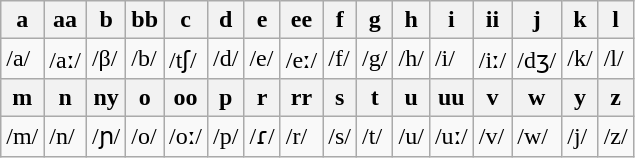<table class="wikitable">
<tr>
<th>a</th>
<th>aa</th>
<th>b</th>
<th>bb</th>
<th>c</th>
<th>d</th>
<th>e</th>
<th>ee</th>
<th>f</th>
<th>g</th>
<th>h</th>
<th>i</th>
<th>ii</th>
<th>j</th>
<th>k</th>
<th>l</th>
</tr>
<tr>
<td>/a/</td>
<td>/aː/</td>
<td>/β/</td>
<td>/b/</td>
<td>/tʃ/</td>
<td>/d/</td>
<td>/e/</td>
<td>/eː/</td>
<td>/f/</td>
<td>/g/</td>
<td>/h/</td>
<td>/i/</td>
<td>/iː/</td>
<td>/dʒ/</td>
<td>/k/</td>
<td>/l/</td>
</tr>
<tr>
<th>m</th>
<th>n</th>
<th>ny</th>
<th>o</th>
<th>oo</th>
<th>p</th>
<th>r</th>
<th>rr</th>
<th>s</th>
<th>t</th>
<th>u</th>
<th>uu</th>
<th>v</th>
<th>w</th>
<th>y</th>
<th>z</th>
</tr>
<tr>
<td>/m/</td>
<td>/n/</td>
<td>/ɲ/</td>
<td>/o/</td>
<td>/oː/</td>
<td>/p/</td>
<td>/ɾ/</td>
<td>/r/</td>
<td>/s/</td>
<td>/t/</td>
<td>/u/</td>
<td>/uː/</td>
<td>/v/</td>
<td>/w/</td>
<td>/j/</td>
<td>/z/</td>
</tr>
</table>
